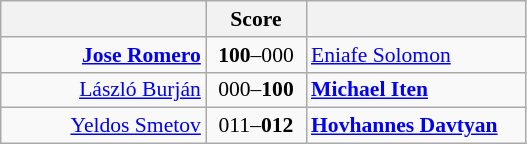<table class="wikitable" style="text-align: center; font-size:90% ">
<tr>
<th align="right" width="130"></th>
<th width="60">Score</th>
<th align="left" width="140"></th>
</tr>
<tr>
<td align=right><strong><a href='#'>Jose Romero</a></strong> </td>
<td align=center><strong>100</strong>–000</td>
<td align=left> <a href='#'>Eniafe Solomon</a></td>
</tr>
<tr>
<td align=right><a href='#'>László Burján</a> </td>
<td align=center>000–<strong>100</strong></td>
<td align=left> <strong><a href='#'>Michael Iten</a></strong></td>
</tr>
<tr>
<td align=right><a href='#'>Yeldos Smetov</a> </td>
<td align=center>011–<strong>012</strong></td>
<td align=left> <strong><a href='#'>Hovhannes Davtyan</a></strong></td>
</tr>
</table>
